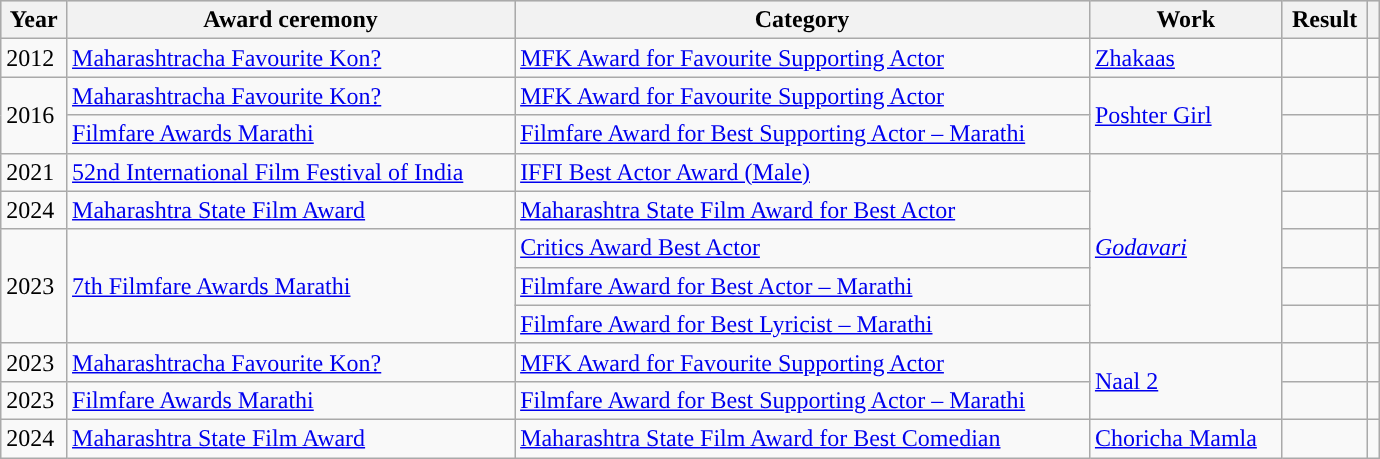<table class="wikitable sortable plainrowheaders" style="width: 72.8%">
<tr style="background:#ccc; text-align:center;">
<th scope="col">Year</th>
<th scope="col">Award ceremony</th>
<th scope="col">Category</th>
<th scope="col">Work</th>
<th scope="col">Result</th>
<th scope="col" class="unsortable"></th>
</tr>
<tr>
<td>2012</td>
<td><a href='#'>Maharashtracha Favourite Kon?</a></td>
<td><a href='#'>MFK Award for Favourite Supporting Actor</a></td>
<td><a href='#'>Zhakaas</a></td>
<td></td>
<td></td>
</tr>
<tr>
<td Rowspan ="2">2016</td>
<td><a href='#'>Maharashtracha Favourite Kon?</a></td>
<td><a href='#'>MFK Award for Favourite Supporting Actor</a></td>
<td Rowspan="2"><a href='#'>Poshter Girl</a></td>
<td></td>
<td></td>
</tr>
<tr>
<td><a href='#'>Filmfare Awards Marathi</a></td>
<td><a href='#'>Filmfare Award for Best Supporting Actor – Marathi</a></td>
<td></td>
<td></td>
</tr>
<tr>
<td>2021</td>
<td><a href='#'>52nd International Film Festival of India</a></td>
<td><a href='#'>IFFI Best Actor Award (Male)</a></td>
<td Rowspan="5"><em><a href='#'>Godavari</a></em></td>
<td></td>
<td></td>
</tr>
<tr>
<td>2024</td>
<td><a href='#'>Maharashtra State Film Award</a></td>
<td><a href='#'>Maharashtra State Film Award for Best Actor</a></td>
<td></td>
<td></td>
</tr>
<tr>
<td Rowspan="3">2023</td>
<td Rowspan="3"><a href='#'>7th Filmfare Awards Marathi</a></td>
<td><a href='#'>Critics Award Best Actor</a></td>
<td></td>
<td style="text-align:center"></td>
</tr>
<tr>
<td><a href='#'>Filmfare Award for Best Actor – Marathi</a></td>
<td></td>
<td></td>
</tr>
<tr>
<td><a href='#'>Filmfare Award for Best Lyricist – Marathi</a></td>
<td></td>
<td></td>
</tr>
<tr>
<td>2023</td>
<td><a href='#'>Maharashtracha Favourite Kon?</a></td>
<td><a href='#'>MFK Award for Favourite Supporting Actor</a></td>
<td Rowspan="2"><a href='#'>Naal 2</a></td>
<td></td>
<td></td>
</tr>
<tr>
<td>2023</td>
<td><a href='#'>Filmfare Awards Marathi</a></td>
<td><a href='#'>Filmfare Award for Best Supporting Actor – Marathi</a></td>
<td></td>
<td></td>
</tr>
<tr>
<td>2024</td>
<td><a href='#'>Maharashtra State Film Award</a></td>
<td><a href='#'>Maharashtra State Film Award for Best Comedian</a></td>
<td><a href='#'>Choricha Mamla</a></td>
<td></td>
<td></td>
</tr>
</table>
